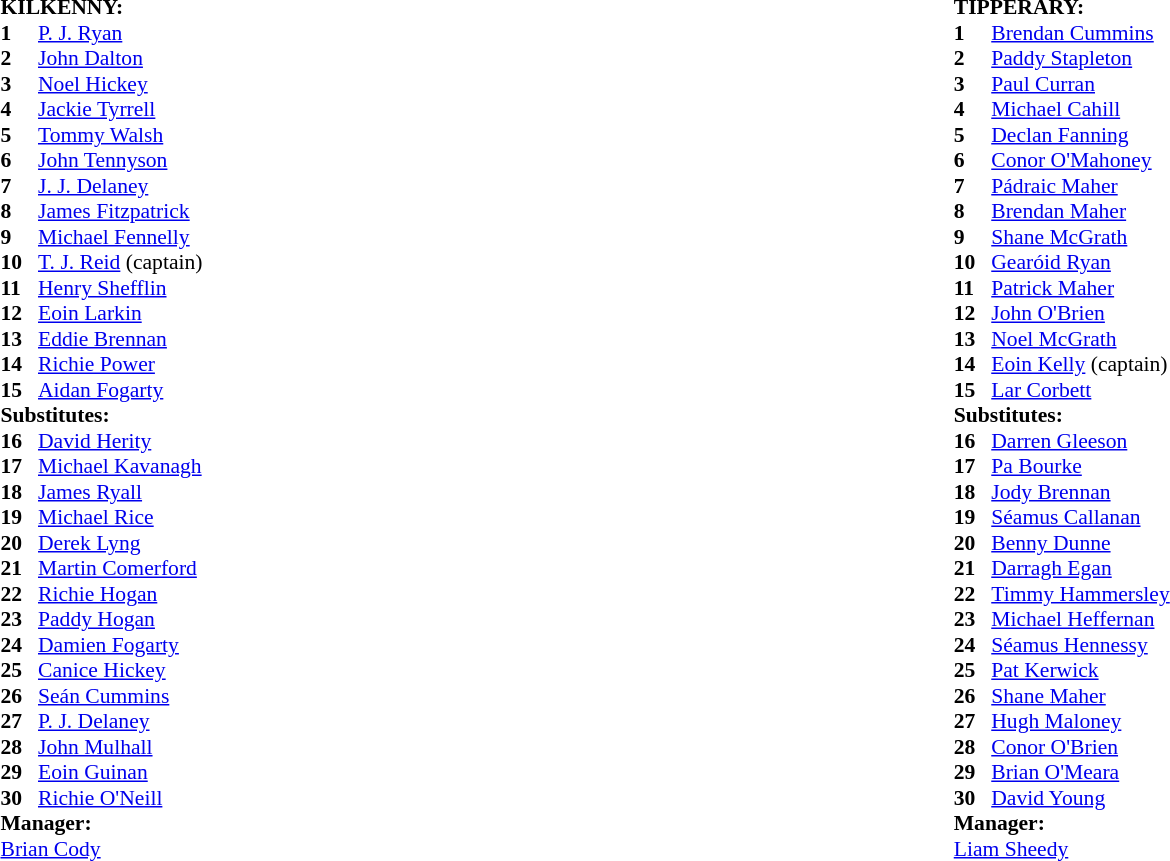<table width="75%">
<tr>
<td valign="top" width="50%"><br><table style="font-size: 90%" cellspacing="0" cellpadding="0">
<tr>
<td colspan="4"><strong>KILKENNY:</strong></td>
</tr>
<tr>
<th width=25></th>
</tr>
<tr>
<td><strong>1</strong></td>
<td><a href='#'>P. J. Ryan</a></td>
</tr>
<tr>
<td><strong>2</strong></td>
<td><a href='#'>John Dalton</a></td>
<td></td>
</tr>
<tr>
<td><strong>3</strong></td>
<td><a href='#'>Noel Hickey</a></td>
</tr>
<tr>
<td><strong>4</strong></td>
<td><a href='#'>Jackie Tyrrell</a></td>
<td></td>
</tr>
<tr>
<td><strong>5</strong></td>
<td><a href='#'>Tommy Walsh</a></td>
<td></td>
</tr>
<tr>
<td><strong>6</strong></td>
<td><a href='#'>John Tennyson</a></td>
<td></td>
<td></td>
</tr>
<tr>
<td><strong>7</strong></td>
<td><a href='#'>J. J. Delaney</a></td>
</tr>
<tr>
<td><strong>8</strong></td>
<td><a href='#'>James Fitzpatrick</a></td>
<td></td>
<td></td>
</tr>
<tr>
<td><strong>9</strong></td>
<td><a href='#'>Michael Fennelly</a></td>
</tr>
<tr>
<td><strong>10</strong></td>
<td><a href='#'>T. J. Reid</a> (captain)</td>
<td></td>
<td></td>
</tr>
<tr>
<td><strong>11</strong></td>
<td><a href='#'>Henry Shefflin</a></td>
<td></td>
<td></td>
</tr>
<tr>
<td><strong>12</strong></td>
<td><a href='#'>Eoin Larkin</a></td>
</tr>
<tr>
<td><strong>13</strong></td>
<td><a href='#'>Eddie Brennan</a></td>
<td></td>
<td></td>
</tr>
<tr>
<td><strong>14</strong></td>
<td><a href='#'>Richie Power</a></td>
</tr>
<tr>
<td><strong>15</strong></td>
<td><a href='#'>Aidan Fogarty</a></td>
<td></td>
<td></td>
</tr>
<tr>
<td colspan=3><strong>Substitutes:</strong></td>
</tr>
<tr>
<td><strong>16</strong></td>
<td><a href='#'>David Herity</a></td>
</tr>
<tr>
<td><strong>17</strong></td>
<td><a href='#'>Michael Kavanagh</a></td>
</tr>
<tr>
<td><strong>18</strong></td>
<td><a href='#'>James Ryall</a></td>
</tr>
<tr>
<td><strong>19</strong></td>
<td><a href='#'>Michael Rice</a></td>
<td></td>
<td></td>
</tr>
<tr>
<td><strong>20</strong></td>
<td><a href='#'>Derek Lyng</a></td>
<td></td>
<td></td>
</tr>
<tr>
<td><strong>21</strong></td>
<td><a href='#'>Martin Comerford</a></td>
<td></td>
<td></td>
</tr>
<tr>
<td><strong>22</strong></td>
<td><a href='#'>Richie Hogan</a></td>
<td></td>
<td></td>
</tr>
<tr>
<td><strong>23</strong></td>
<td><a href='#'>Paddy Hogan</a></td>
</tr>
<tr>
<td><strong>24</strong></td>
<td><a href='#'>Damien Fogarty</a></td>
</tr>
<tr>
<td><strong>25</strong></td>
<td><a href='#'>Canice Hickey</a></td>
</tr>
<tr>
<td><strong>26</strong></td>
<td><a href='#'>Seán Cummins</a></td>
</tr>
<tr>
<td><strong>27</strong></td>
<td><a href='#'>P. J. Delaney</a></td>
<td></td>
<td></td>
</tr>
<tr>
<td><strong>28</strong></td>
<td><a href='#'>John Mulhall</a></td>
<td></td>
<td></td>
</tr>
<tr>
<td><strong>29</strong></td>
<td><a href='#'>Eoin Guinan</a></td>
</tr>
<tr>
<td><strong>30</strong></td>
<td><a href='#'>Richie O'Neill</a></td>
</tr>
<tr>
<td colspan=3><strong>Manager:</strong></td>
</tr>
<tr>
<td colspan=4><a href='#'>Brian Cody</a></td>
</tr>
</table>
</td>
<td valign="top" width="50%"><br><table style="font-size: 90%" cellspacing="0" cellpadding="0" align=center>
<tr>
<td colspan="4"><strong>TIPPERARY:</strong></td>
</tr>
<tr>
<th width=25></th>
</tr>
<tr>
<td><strong>1</strong></td>
<td><a href='#'>Brendan Cummins</a></td>
</tr>
<tr>
<td><strong>2</strong></td>
<td><a href='#'>Paddy Stapleton</a></td>
</tr>
<tr>
<td><strong>3</strong></td>
<td><a href='#'>Paul Curran</a></td>
</tr>
<tr>
<td><strong>4</strong></td>
<td><a href='#'>Michael Cahill</a></td>
</tr>
<tr>
<td><strong>5</strong></td>
<td><a href='#'>Declan Fanning</a></td>
<td></td>
<td></td>
</tr>
<tr>
<td><strong>6</strong></td>
<td><a href='#'>Conor O'Mahoney</a></td>
<td></td>
<td></td>
</tr>
<tr>
<td><strong>7</strong></td>
<td><a href='#'>Pádraic Maher</a></td>
</tr>
<tr>
<td><strong>8</strong></td>
<td><a href='#'>Brendan Maher</a></td>
<td></td>
<td></td>
</tr>
<tr>
<td><strong>9</strong></td>
<td><a href='#'>Shane McGrath</a></td>
<td></td>
<td></td>
</tr>
<tr>
<td><strong>10</strong></td>
<td><a href='#'>Gearóid Ryan</a></td>
<td></td>
<td></td>
</tr>
<tr>
<td><strong>11</strong></td>
<td><a href='#'>Patrick Maher</a></td>
</tr>
<tr>
<td><strong>12</strong></td>
<td><a href='#'>John O'Brien</a></td>
<td></td>
<td></td>
</tr>
<tr>
<td><strong>13</strong></td>
<td><a href='#'>Noel McGrath</a></td>
</tr>
<tr>
<td><strong>14</strong></td>
<td><a href='#'>Eoin Kelly</a> (captain)</td>
<td></td>
</tr>
<tr>
<td><strong>15</strong></td>
<td><a href='#'>Lar Corbett</a></td>
</tr>
<tr>
<td colspan=3><strong>Substitutes:</strong></td>
</tr>
<tr>
<td><strong>16</strong></td>
<td><a href='#'>Darren Gleeson</a></td>
</tr>
<tr>
<td><strong>17</strong></td>
<td><a href='#'>Pa Bourke</a></td>
</tr>
<tr>
<td><strong>18</strong></td>
<td><a href='#'>Jody Brennan</a></td>
</tr>
<tr>
<td><strong>19</strong></td>
<td><a href='#'>Séamus Callanan</a></td>
<td></td>
<td></td>
</tr>
<tr>
<td><strong>20</strong></td>
<td><a href='#'>Benny Dunne</a></td>
<td></td>
<td></td>
</tr>
<tr>
<td><strong>21</strong></td>
<td><a href='#'>Darragh Egan</a></td>
</tr>
<tr>
<td><strong>22</strong></td>
<td><a href='#'>Timmy Hammersley</a></td>
</tr>
<tr>
<td><strong>23</strong></td>
<td><a href='#'>Michael Heffernan</a></td>
</tr>
<tr>
<td><strong>24</strong></td>
<td><a href='#'>Séamus Hennessy</a></td>
<td></td>
<td></td>
</tr>
<tr>
<td><strong>25</strong></td>
<td><a href='#'>Pat Kerwick</a></td>
</tr>
<tr>
<td><strong>26</strong></td>
<td><a href='#'>Shane Maher</a></td>
</tr>
<tr>
<td><strong>27</strong></td>
<td><a href='#'>Hugh Maloney</a></td>
</tr>
<tr>
<td><strong>28</strong></td>
<td><a href='#'>Conor O'Brien</a></td>
<td></td>
<td></td>
</tr>
<tr>
<td><strong>29</strong></td>
<td><a href='#'>Brian O'Meara</a></td>
</tr>
<tr>
<td><strong>30</strong></td>
<td><a href='#'>David Young</a></td>
<td></td>
<td></td>
</tr>
<tr>
<td colspan=3><strong>Manager:</strong></td>
</tr>
<tr>
<td colspan=4><a href='#'>Liam Sheedy</a></td>
</tr>
</table>
</td>
</tr>
</table>
